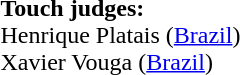<table style="width:100%">
<tr>
<td><br><br><strong>Touch judges:</strong>
<br>Henrique Platais (<a href='#'>Brazil</a>)
<br>Xavier Vouga (<a href='#'>Brazil</a>)</td>
</tr>
</table>
